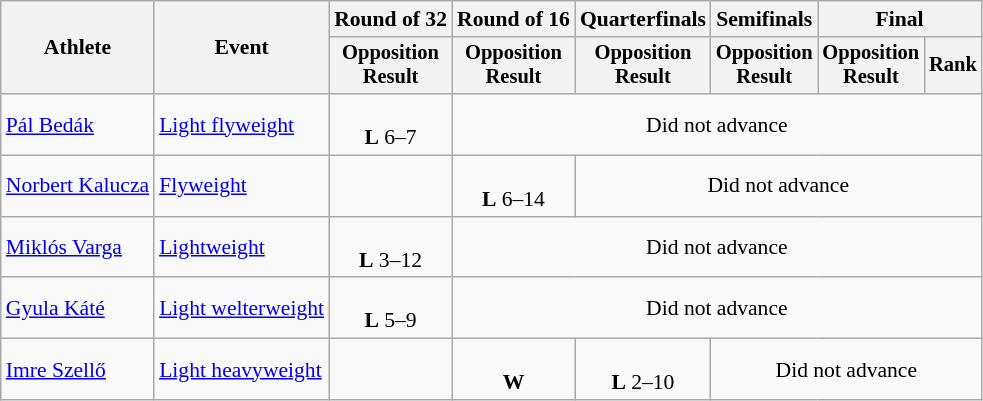<table class="wikitable" style="font-size:90%">
<tr>
<th rowspan="2">Athlete</th>
<th rowspan="2">Event</th>
<th>Round of 32</th>
<th>Round of 16</th>
<th>Quarterfinals</th>
<th>Semifinals</th>
<th colspan=2>Final</th>
</tr>
<tr style="font-size:95%">
<th>Opposition<br>Result</th>
<th>Opposition<br>Result</th>
<th>Opposition<br>Result</th>
<th>Opposition<br>Result</th>
<th>Opposition<br>Result</th>
<th>Rank</th>
</tr>
<tr align=center>
<td align=left><a href='#'>Pál Bedák</a></td>
<td align=left><a href='#'>Light flyweight</a></td>
<td><br><strong>L</strong> 6–7</td>
<td colspan=5>Did not advance</td>
</tr>
<tr align=center>
<td align=left><a href='#'>Norbert Kalucza</a></td>
<td align=left><a href='#'>Flyweight</a></td>
<td></td>
<td><br><strong>L</strong> 6–14</td>
<td colspan=4>Did not advance</td>
</tr>
<tr align=center>
<td align=left><a href='#'>Miklós Varga</a></td>
<td align=left><a href='#'>Lightweight</a></td>
<td><br><strong>L</strong> 3–12</td>
<td colspan=5>Did not advance</td>
</tr>
<tr align=center>
<td align=left><a href='#'>Gyula Káté</a></td>
<td align=left><a href='#'>Light welterweight</a></td>
<td><br><strong>L</strong> 5–9</td>
<td colspan=5>Did not advance</td>
</tr>
<tr align=center>
<td align=left><a href='#'>Imre Szellő</a></td>
<td align=left><a href='#'>Light heavyweight</a></td>
<td></td>
<td><br><strong>W</strong> </td>
<td><br><strong>L</strong> 2–10</td>
<td colspan=3>Did not advance</td>
</tr>
</table>
